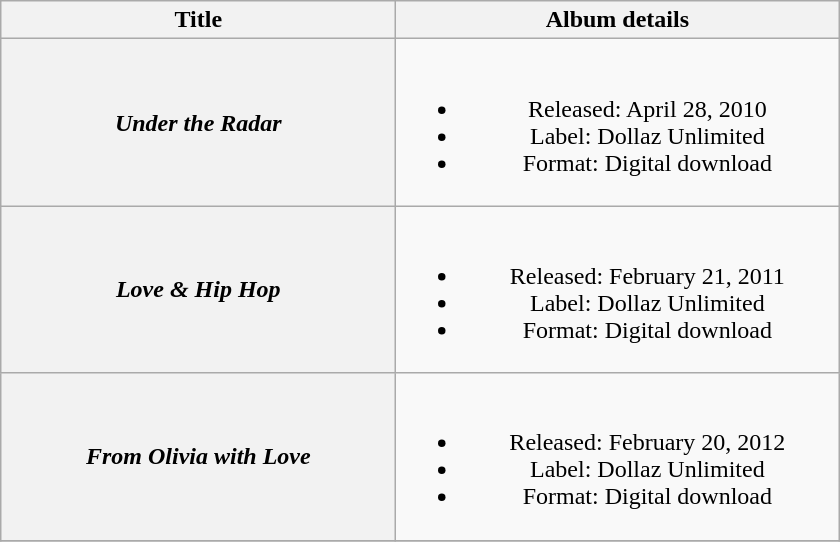<table class="wikitable plainrowheaders" style="text-align:center;">
<tr>
<th scope="col" style="width:16em;">Title</th>
<th scope="col" style="width:18em;">Album details</th>
</tr>
<tr>
<th scope="row"><em>Under the Radar</em></th>
<td><br><ul><li>Released: April 28, 2010</li><li>Label: Dollaz Unlimited</li><li>Format: Digital download</li></ul></td>
</tr>
<tr>
<th scope="row"><em>Love & Hip Hop</em></th>
<td><br><ul><li>Released: February 21, 2011</li><li>Label: Dollaz Unlimited</li><li>Format: Digital download</li></ul></td>
</tr>
<tr>
<th scope="row"><em>From Olivia with Love</em></th>
<td><br><ul><li>Released: February 20, 2012</li><li>Label: Dollaz Unlimited</li><li>Format: Digital download</li></ul></td>
</tr>
<tr>
</tr>
</table>
